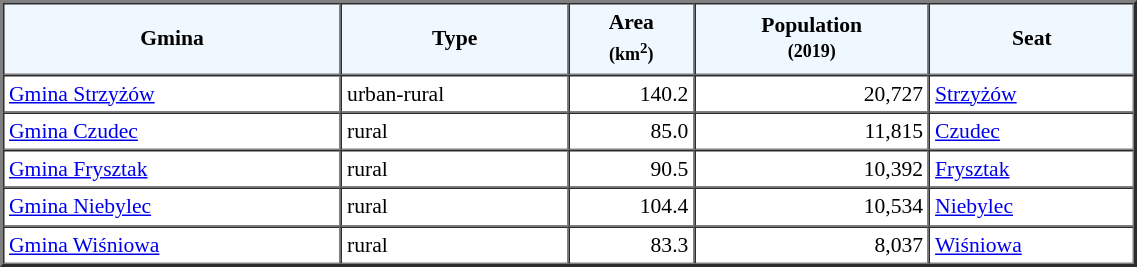<table width="60%" border="2" cellpadding="3" cellspacing="0" style="font-size:90%;line-height:120%;">
<tr bgcolor="F0F8FF">
<td style="text-align:center;"><strong>Gmina</strong></td>
<td style="text-align:center;"><strong>Type</strong></td>
<td style="text-align:center;"><strong>Area<br><small>(km<sup>2</sup>)</small></strong></td>
<td style="text-align:center;"><strong>Population<br><small>(2019)</small></strong></td>
<td style="text-align:center;"><strong>Seat</strong></td>
</tr>
<tr>
<td><a href='#'>Gmina Strzyżów</a></td>
<td>urban-rural</td>
<td style="text-align:right;">140.2</td>
<td style="text-align:right;">20,727</td>
<td><a href='#'>Strzyżów</a></td>
</tr>
<tr>
<td><a href='#'>Gmina Czudec</a></td>
<td>rural</td>
<td style="text-align:right;">85.0</td>
<td style="text-align:right;">11,815</td>
<td><a href='#'>Czudec</a></td>
</tr>
<tr>
<td><a href='#'>Gmina Frysztak</a></td>
<td>rural</td>
<td style="text-align:right;">90.5</td>
<td style="text-align:right;">10,392</td>
<td><a href='#'>Frysztak</a></td>
</tr>
<tr>
<td><a href='#'>Gmina Niebylec</a></td>
<td>rural</td>
<td style="text-align:right;">104.4</td>
<td style="text-align:right;">10,534</td>
<td><a href='#'>Niebylec</a></td>
</tr>
<tr>
<td><a href='#'>Gmina Wiśniowa</a></td>
<td>rural</td>
<td style="text-align:right;">83.3</td>
<td style="text-align:right;">8,037</td>
<td><a href='#'>Wiśniowa</a></td>
</tr>
<tr>
</tr>
</table>
